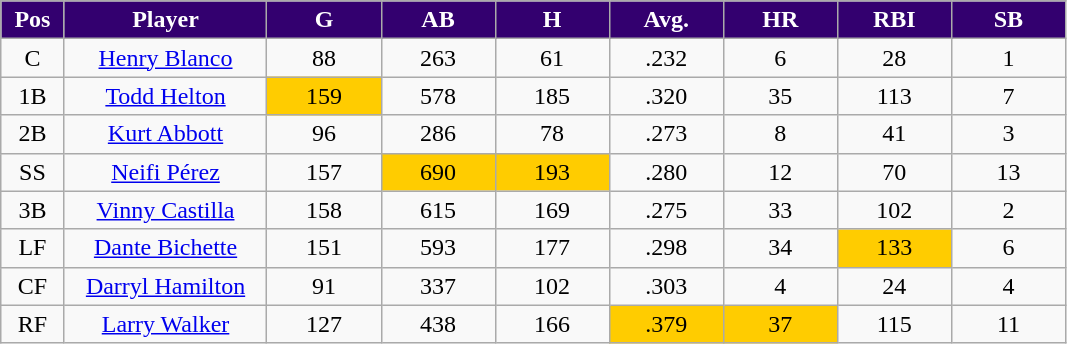<table class="wikitable sortable">
<tr>
<th style="background:#33006F;color:#FFFFFF;" width="5%">Pos</th>
<th style="background:#33006F;color:#FFFFFF;" width="16%">Player</th>
<th style="background:#33006F;color:#FFFFFF;" width="9%">G</th>
<th style="background:#33006F;color:#FFFFFF;" width="9%">AB</th>
<th style="background:#33006F;color:#FFFFFF;" width="9%">H</th>
<th style="background:#33006F;color:#FFFFFF;" width="9%">Avg.</th>
<th style="background:#33006F;color:#FFFFFF;" width="9%">HR</th>
<th style="background:#33006F;color:#FFFFFF;" width="9%">RBI</th>
<th style="background:#33006F;color:#FFFFFF;" width="9%">SB</th>
</tr>
<tr style="text-align:center;">
<td>C</td>
<td><a href='#'>Henry Blanco</a></td>
<td>88</td>
<td>263</td>
<td>61</td>
<td>.232</td>
<td>6</td>
<td>28</td>
<td>1</td>
</tr>
<tr style="text-align:center;">
<td>1B</td>
<td><a href='#'>Todd Helton</a></td>
<td bgcolor="#FFCC00">159</td>
<td>578</td>
<td>185</td>
<td>.320</td>
<td>35</td>
<td>113</td>
<td>7</td>
</tr>
<tr style="text-align:center;">
<td>2B</td>
<td><a href='#'>Kurt Abbott</a></td>
<td>96</td>
<td>286</td>
<td>78</td>
<td>.273</td>
<td>8</td>
<td>41</td>
<td>3</td>
</tr>
<tr style="text-align:center;">
<td>SS</td>
<td><a href='#'>Neifi Pérez</a></td>
<td>157</td>
<td bgcolor="#FFCC00">690</td>
<td bgcolor="#FFCC00">193</td>
<td>.280</td>
<td>12</td>
<td>70</td>
<td>13</td>
</tr>
<tr style="text-align:center;">
<td>3B</td>
<td><a href='#'>Vinny Castilla</a></td>
<td>158</td>
<td>615</td>
<td>169</td>
<td>.275</td>
<td>33</td>
<td>102</td>
<td>2</td>
</tr>
<tr style="text-align:center;">
<td>LF</td>
<td><a href='#'>Dante Bichette</a></td>
<td>151</td>
<td>593</td>
<td>177</td>
<td>.298</td>
<td>34</td>
<td bgcolor="#FFCC00">133</td>
<td>6</td>
</tr>
<tr style="text-align:center;">
<td>CF</td>
<td><a href='#'>Darryl Hamilton</a></td>
<td>91</td>
<td>337</td>
<td>102</td>
<td>.303</td>
<td>4</td>
<td>24</td>
<td>4</td>
</tr>
<tr style="text-align:center;">
<td>RF</td>
<td><a href='#'>Larry Walker</a></td>
<td>127</td>
<td>438</td>
<td>166</td>
<td bgcolor="#FFCC00">.379</td>
<td bgcolor="#FFCC00">37</td>
<td>115</td>
<td>11</td>
</tr>
</table>
